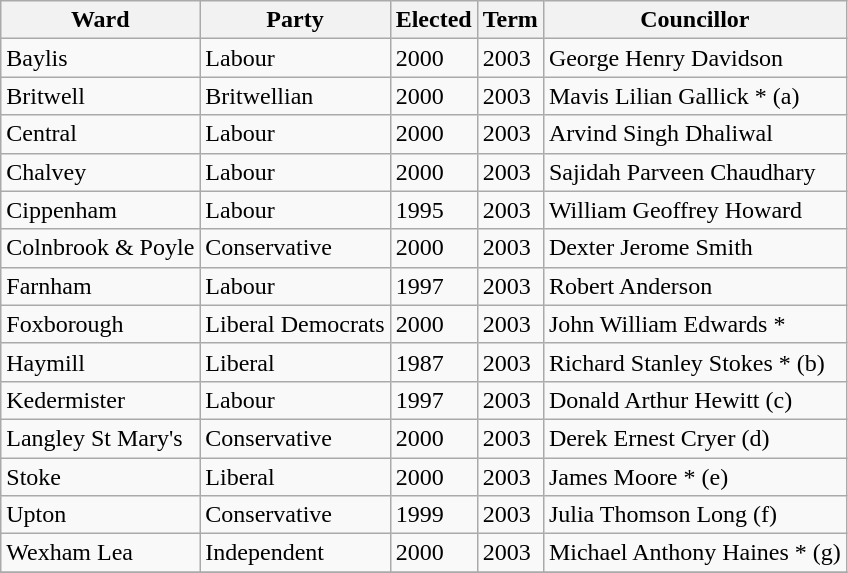<table class="wikitable">
<tr>
<th>Ward</th>
<th>Party</th>
<th>Elected</th>
<th>Term</th>
<th>Councillor</th>
</tr>
<tr>
<td>Baylis</td>
<td>Labour</td>
<td>2000</td>
<td>2003</td>
<td>George Henry Davidson</td>
</tr>
<tr>
<td>Britwell</td>
<td>Britwellian</td>
<td>2000</td>
<td>2003</td>
<td>Mavis Lilian Gallick * (a)</td>
</tr>
<tr>
<td>Central</td>
<td>Labour</td>
<td>2000</td>
<td>2003</td>
<td>Arvind Singh Dhaliwal</td>
</tr>
<tr>
<td>Chalvey</td>
<td>Labour</td>
<td>2000</td>
<td>2003</td>
<td>Sajidah Parveen Chaudhary</td>
</tr>
<tr>
<td>Cippenham</td>
<td>Labour</td>
<td>1995</td>
<td>2003</td>
<td>William Geoffrey Howard</td>
</tr>
<tr>
<td>Colnbrook & Poyle</td>
<td>Conservative</td>
<td>2000</td>
<td>2003</td>
<td>Dexter Jerome Smith</td>
</tr>
<tr>
<td>Farnham</td>
<td>Labour</td>
<td>1997</td>
<td>2003</td>
<td>Robert Anderson</td>
</tr>
<tr>
<td>Foxborough</td>
<td>Liberal Democrats</td>
<td>2000</td>
<td>2003</td>
<td>John William Edwards *</td>
</tr>
<tr>
<td>Haymill</td>
<td>Liberal</td>
<td>1987</td>
<td>2003</td>
<td>Richard Stanley Stokes * (b)</td>
</tr>
<tr>
<td>Kedermister</td>
<td>Labour</td>
<td>1997</td>
<td>2003</td>
<td>Donald Arthur Hewitt (c)</td>
</tr>
<tr>
<td>Langley St Mary's</td>
<td>Conservative</td>
<td>2000</td>
<td>2003</td>
<td>Derek Ernest Cryer (d)</td>
</tr>
<tr>
<td>Stoke</td>
<td>Liberal</td>
<td>2000</td>
<td>2003</td>
<td>James Moore * (e)</td>
</tr>
<tr>
<td>Upton</td>
<td>Conservative</td>
<td>1999</td>
<td>2003</td>
<td>Julia Thomson Long (f)</td>
</tr>
<tr>
<td>Wexham Lea</td>
<td>Independent</td>
<td>2000</td>
<td>2003</td>
<td>Michael Anthony Haines * (g)</td>
</tr>
<tr>
</tr>
</table>
